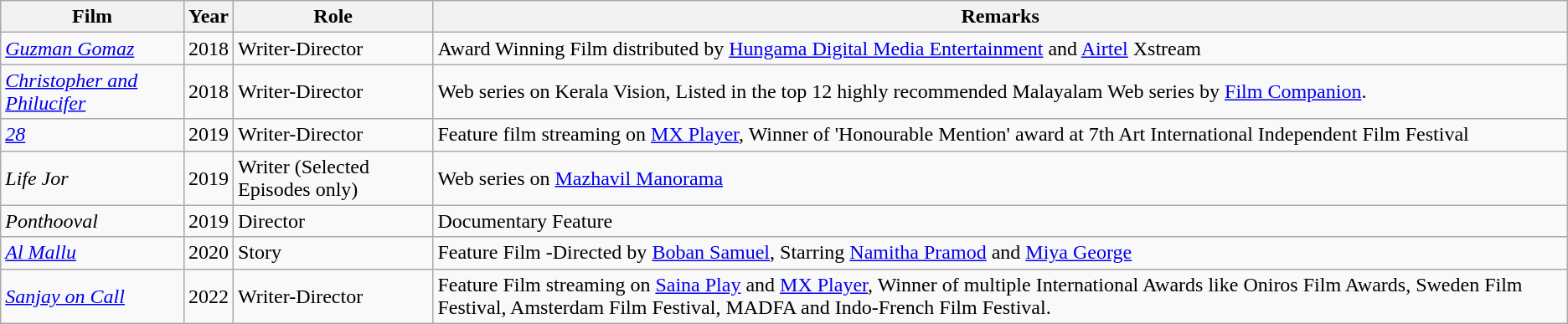<table class="wikitable">
<tr>
<th>Film</th>
<th>Year</th>
<th>Role</th>
<th>Remarks</th>
</tr>
<tr>
<td><em><a href='#'>Guzman Gomaz</a></em></td>
<td>2018</td>
<td>Writer-Director</td>
<td>Award Winning Film distributed by <a href='#'>Hungama Digital Media Entertainment</a> and <a href='#'>Airtel</a> Xstream</td>
</tr>
<tr>
<td><em><a href='#'>Christopher and Philucifer</a></em></td>
<td>2018</td>
<td>Writer-Director</td>
<td>Web series on Kerala Vision, Listed in the top 12 highly recommended Malayalam Web series by <a href='#'>Film Companion</a>.</td>
</tr>
<tr>
<td><em><a href='#'>28</a></em></td>
<td>2019</td>
<td>Writer-Director</td>
<td>Feature film streaming on <a href='#'>MX Player</a>, Winner of 'Honourable Mention' award at 7th Art International Independent Film Festival</td>
</tr>
<tr>
<td><em>Life Jor</em></td>
<td>2019</td>
<td>Writer (Selected Episodes only)</td>
<td>Web series on <a href='#'>Mazhavil Manorama</a></td>
</tr>
<tr>
<td><em>Ponthooval</em></td>
<td>2019</td>
<td>Director</td>
<td>Documentary Feature</td>
</tr>
<tr>
<td><em><a href='#'>Al Mallu</a></em></td>
<td>2020</td>
<td>Story</td>
<td>Feature Film -Directed by <a href='#'>Boban Samuel</a>, Starring <a href='#'>Namitha Pramod</a> and <a href='#'>Miya George</a></td>
</tr>
<tr>
<td><em><a href='#'>Sanjay on Call</a></em></td>
<td>2022</td>
<td>Writer-Director</td>
<td>Feature Film streaming on <a href='#'>Saina Play</a> and <a href='#'>MX Player</a>, Winner of multiple International Awards like Oniros Film Awards, Sweden Film Festival, Amsterdam Film Festival, MADFA and Indo-French Film Festival.</td>
</tr>
</table>
